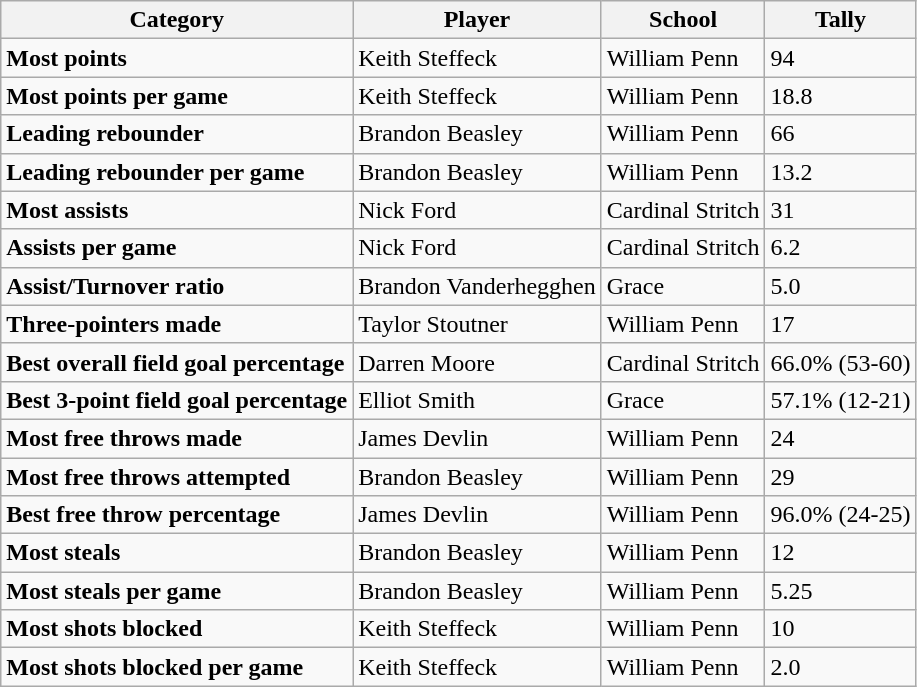<table class="wikitable sortable">
<tr>
<th>Category</th>
<th>Player</th>
<th>School</th>
<th>Tally</th>
</tr>
<tr>
<td><strong>Most points</strong></td>
<td>Keith Steffeck</td>
<td>William Penn</td>
<td>94</td>
</tr>
<tr>
<td><strong>Most points per game</strong></td>
<td>Keith Steffeck</td>
<td>William Penn</td>
<td>18.8</td>
</tr>
<tr>
<td><strong>Leading rebounder</strong></td>
<td>Brandon Beasley</td>
<td>William Penn</td>
<td>66</td>
</tr>
<tr>
<td><strong>Leading rebounder per game</strong></td>
<td>Brandon Beasley</td>
<td>William Penn</td>
<td>13.2</td>
</tr>
<tr>
<td><strong>Most assists</strong></td>
<td>Nick Ford</td>
<td>Cardinal Stritch</td>
<td>31</td>
</tr>
<tr>
<td><strong>Assists per game</strong></td>
<td>Nick Ford</td>
<td>Cardinal Stritch</td>
<td>6.2</td>
</tr>
<tr>
<td><strong>Assist/Turnover ratio</strong></td>
<td>Brandon Vanderhegghen</td>
<td>Grace</td>
<td>5.0</td>
</tr>
<tr>
<td><strong>Three-pointers made</strong></td>
<td>Taylor Stoutner</td>
<td>William Penn</td>
<td>17</td>
</tr>
<tr>
<td><strong>Best overall field goal percentage</strong></td>
<td>Darren Moore</td>
<td>Cardinal Stritch</td>
<td>66.0% (53-60)</td>
</tr>
<tr>
<td><strong>Best 3-point field goal percentage</strong></td>
<td>Elliot Smith</td>
<td>Grace</td>
<td>57.1% (12-21)</td>
</tr>
<tr>
<td><strong>Most free throws made</strong></td>
<td>James Devlin</td>
<td>William Penn</td>
<td>24</td>
</tr>
<tr>
<td><strong>Most free throws attempted</strong></td>
<td>Brandon Beasley</td>
<td>William Penn</td>
<td>29</td>
</tr>
<tr>
<td><strong>Best free throw percentage</strong></td>
<td>James Devlin</td>
<td>William Penn</td>
<td>96.0% (24-25)</td>
</tr>
<tr>
<td><strong>Most steals</strong></td>
<td>Brandon Beasley</td>
<td>William Penn</td>
<td>12</td>
</tr>
<tr>
<td><strong>Most steals per game</strong></td>
<td>Brandon Beasley</td>
<td>William Penn</td>
<td>5.25</td>
</tr>
<tr>
<td><strong>Most shots blocked</strong></td>
<td>Keith Steffeck</td>
<td>William Penn</td>
<td>10</td>
</tr>
<tr>
<td><strong>Most shots blocked per game</strong></td>
<td>Keith Steffeck</td>
<td>William Penn</td>
<td>2.0</td>
</tr>
</table>
